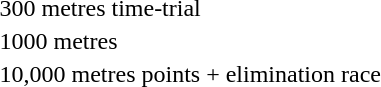<table>
<tr>
<td>300 metres time-trial<br></td>
<td></td>
<td></td>
<td></td>
</tr>
<tr>
<td>1000 metres<br></td>
<td></td>
<td></td>
<td></td>
</tr>
<tr>
<td>10,000 metres points + elimination race<br></td>
<td></td>
<td></td>
<td></td>
</tr>
</table>
